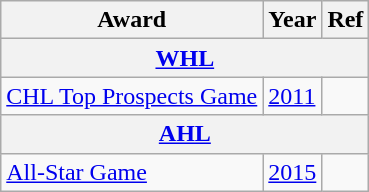<table class="wikitable">
<tr>
<th>Award</th>
<th>Year</th>
<th>Ref</th>
</tr>
<tr ALIGN="center">
<th colspan="3"><a href='#'>WHL</a></th>
</tr>
<tr>
<td><a href='#'>CHL Top Prospects Game</a></td>
<td><a href='#'>2011</a></td>
<td></td>
</tr>
<tr ALIGN="center">
<th colspan="3"><a href='#'>AHL</a></th>
</tr>
<tr>
<td><a href='#'>All-Star Game</a></td>
<td><a href='#'>2015</a></td>
<td></td>
</tr>
</table>
